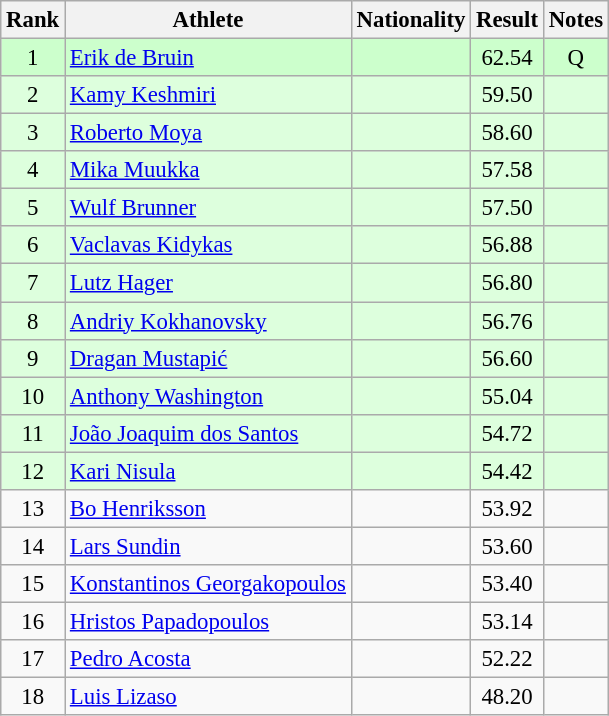<table class="wikitable sortable" style="text-align:center;font-size:95%">
<tr>
<th>Rank</th>
<th>Athlete</th>
<th>Nationality</th>
<th>Result</th>
<th>Notes</th>
</tr>
<tr bgcolor=ccffcc>
<td>1</td>
<td align="left"><a href='#'>Erik de Bruin</a></td>
<td align=left></td>
<td>62.54</td>
<td>Q</td>
</tr>
<tr bgcolor=ddffdd>
<td>2</td>
<td align="left"><a href='#'>Kamy Keshmiri</a></td>
<td align=left></td>
<td>59.50</td>
<td></td>
</tr>
<tr bgcolor=ddffdd>
<td>3</td>
<td align="left"><a href='#'>Roberto Moya</a></td>
<td align=left></td>
<td>58.60</td>
<td></td>
</tr>
<tr bgcolor=ddffdd>
<td>4</td>
<td align="left"><a href='#'>Mika Muukka</a></td>
<td align=left></td>
<td>57.58</td>
<td></td>
</tr>
<tr bgcolor=ddffdd>
<td>5</td>
<td align="left"><a href='#'>Wulf Brunner</a></td>
<td align=left></td>
<td>57.50</td>
<td></td>
</tr>
<tr bgcolor=ddffdd>
<td>6</td>
<td align="left"><a href='#'>Vaclavas Kidykas</a></td>
<td align=left></td>
<td>56.88</td>
<td></td>
</tr>
<tr bgcolor=ddffdd>
<td>7</td>
<td align="left"><a href='#'>Lutz Hager</a></td>
<td align=left></td>
<td>56.80</td>
<td></td>
</tr>
<tr bgcolor=ddffdd>
<td>8</td>
<td align="left"><a href='#'>Andriy Kokhanovsky</a></td>
<td align=left></td>
<td>56.76</td>
<td></td>
</tr>
<tr bgcolor=ddffdd>
<td>9</td>
<td align="left"><a href='#'>Dragan Mustapić</a></td>
<td align=left></td>
<td>56.60</td>
<td></td>
</tr>
<tr bgcolor=ddffdd>
<td>10</td>
<td align="left"><a href='#'>Anthony Washington</a></td>
<td align=left></td>
<td>55.04</td>
<td></td>
</tr>
<tr bgcolor=ddffdd>
<td>11</td>
<td align="left"><a href='#'>João Joaquim dos Santos</a></td>
<td align=left></td>
<td>54.72</td>
<td></td>
</tr>
<tr bgcolor=ddffdd>
<td>12</td>
<td align="left"><a href='#'>Kari Nisula</a></td>
<td align=left></td>
<td>54.42</td>
<td></td>
</tr>
<tr>
<td>13</td>
<td align="left"><a href='#'>Bo Henriksson</a></td>
<td align=left></td>
<td>53.92</td>
<td></td>
</tr>
<tr>
<td>14</td>
<td align="left"><a href='#'>Lars Sundin</a></td>
<td align=left></td>
<td>53.60</td>
<td></td>
</tr>
<tr>
<td>15</td>
<td align="left"><a href='#'>Konstantinos Georgakopoulos</a></td>
<td align=left></td>
<td>53.40</td>
<td></td>
</tr>
<tr>
<td>16</td>
<td align="left"><a href='#'>Hristos Papadopoulos</a></td>
<td align=left></td>
<td>53.14</td>
<td></td>
</tr>
<tr>
<td>17</td>
<td align="left"><a href='#'>Pedro Acosta</a></td>
<td align=left></td>
<td>52.22</td>
<td></td>
</tr>
<tr>
<td>18</td>
<td align="left"><a href='#'>Luis Lizaso</a></td>
<td align=left></td>
<td>48.20</td>
<td></td>
</tr>
</table>
